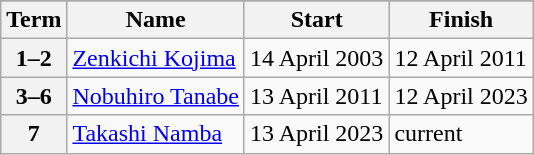<table class="wikitable">
<tr>
</tr>
<tr>
<th scope="col">Term</th>
<th scope="col">Name</th>
<th scope="col">Start</th>
<th scope="col">Finish</th>
</tr>
<tr>
<th scope="row">1–2</th>
<td><a href='#'>Zenkichi Kojima</a></td>
<td>14 April 2003</td>
<td>12 April 2011</td>
</tr>
<tr>
<th scope="row">3–6</th>
<td><a href='#'>Nobuhiro Tanabe</a></td>
<td>13 April 2011</td>
<td>12 April 2023</td>
</tr>
<tr>
<th scope="row">7</th>
<td><a href='#'>Takashi Namba</a></td>
<td>13 April 2023</td>
<td>current</td>
</tr>
</table>
